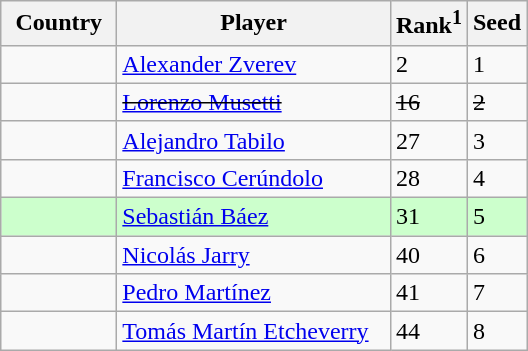<table class="sortable wikitable">
<tr>
<th width="70">Country</th>
<th width="175">Player</th>
<th>Rank<sup>1</sup></th>
<th>Seed</th>
</tr>
<tr>
<td></td>
<td><a href='#'>Alexander Zverev</a></td>
<td>2</td>
<td>1</td>
</tr>
<tr>
<td><s></s></td>
<td><s><a href='#'>Lorenzo Musetti</a></s></td>
<td><s>16</s></td>
<td><s>2</s></td>
</tr>
<tr>
<td></td>
<td><a href='#'>Alejandro Tabilo</a></td>
<td>27</td>
<td>3</td>
</tr>
<tr>
<td></td>
<td><a href='#'>Francisco Cerúndolo</a></td>
<td>28</td>
<td>4</td>
</tr>
<tr bgcolor=#cfc>
<td></td>
<td><a href='#'>Sebastián Báez</a></td>
<td>31</td>
<td>5</td>
</tr>
<tr>
<td></td>
<td><a href='#'>Nicolás Jarry</a></td>
<td>40</td>
<td>6</td>
</tr>
<tr>
<td></td>
<td><a href='#'>Pedro Martínez</a></td>
<td>41</td>
<td>7</td>
</tr>
<tr>
<td></td>
<td><a href='#'>Tomás Martín Etcheverry</a></td>
<td>44</td>
<td>8</td>
</tr>
</table>
